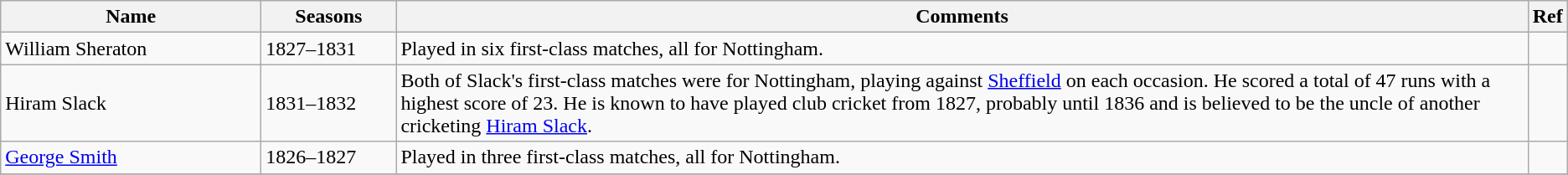<table class="wikitable">
<tr>
<th style="width:200px">Name</th>
<th style="width: 100px">Seasons</th>
<th>Comments</th>
<th>Ref</th>
</tr>
<tr>
<td>William Sheraton</td>
<td>1827–1831</td>
<td>Played in six first-class matches, all for Nottingham.</td>
<td></td>
</tr>
<tr>
<td>Hiram Slack</td>
<td>1831–1832</td>
<td>Both of Slack's first-class matches were for Nottingham, playing against <a href='#'>Sheffield</a> on each occasion. He scored a total of 47 runs with a highest score of 23. He is known to have played club cricket from 1827, probably until 1836 and is believed to be the uncle of another cricketing <a href='#'>Hiram Slack</a>.</td>
<td></td>
</tr>
<tr>
<td><a href='#'>George Smith</a></td>
<td>1826–1827</td>
<td>Played in three first-class matches, all for Nottingham.</td>
<td></td>
</tr>
<tr>
</tr>
</table>
